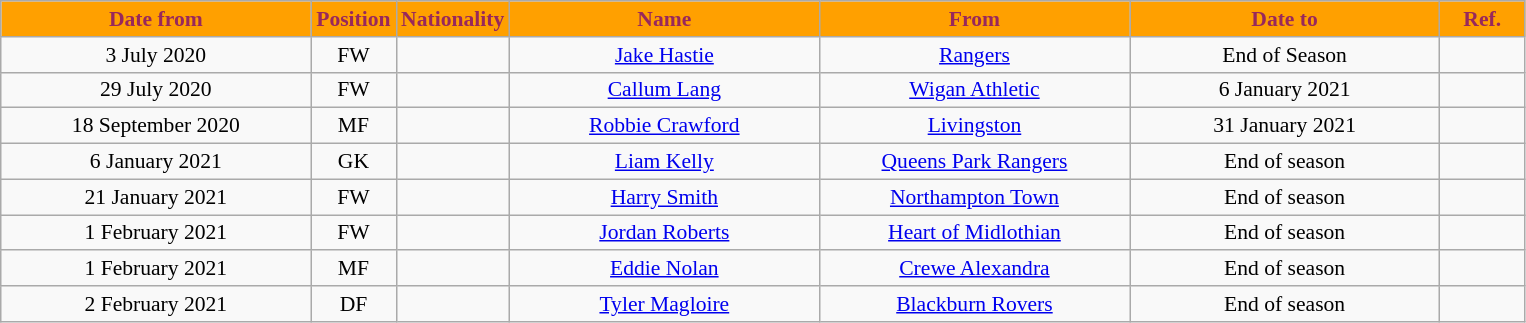<table class="wikitable" style="text-align:center; font-size:90%">
<tr>
<th style="background:#ffa000; color:#98285c; width:200px;">Date from</th>
<th style="background:#ffa000; color:#98285c; width:50px;">Position</th>
<th style="background:#ffa000; color:#98285c; width:50px;">Nationality</th>
<th style="background:#ffa000; color:#98285c; width:200px;">Name</th>
<th style="background:#ffa000; color:#98285c; width:200px;">From</th>
<th style="background:#ffa000; color:#98285c; width:200px;">Date to</th>
<th style="background:#ffa000; color:#98285c; width:50px;">Ref.</th>
</tr>
<tr>
<td>3 July 2020</td>
<td>FW</td>
<td></td>
<td><a href='#'>Jake Hastie</a></td>
<td><a href='#'>Rangers</a></td>
<td>End of Season</td>
<td></td>
</tr>
<tr>
<td>29 July 2020</td>
<td>FW</td>
<td></td>
<td><a href='#'>Callum Lang</a></td>
<td><a href='#'>Wigan Athletic</a></td>
<td>6 January 2021</td>
<td></td>
</tr>
<tr>
<td>18 September 2020</td>
<td>MF</td>
<td></td>
<td><a href='#'>Robbie Crawford</a></td>
<td><a href='#'>Livingston</a></td>
<td>31 January 2021</td>
<td></td>
</tr>
<tr>
<td>6 January 2021</td>
<td>GK</td>
<td></td>
<td><a href='#'>Liam Kelly</a></td>
<td><a href='#'>Queens Park Rangers</a></td>
<td>End of season</td>
<td></td>
</tr>
<tr>
<td>21 January 2021</td>
<td>FW</td>
<td></td>
<td><a href='#'>Harry Smith</a></td>
<td><a href='#'>Northampton Town</a></td>
<td>End of season</td>
<td></td>
</tr>
<tr>
<td>1 February 2021</td>
<td>FW</td>
<td></td>
<td><a href='#'>Jordan Roberts</a></td>
<td><a href='#'>Heart of Midlothian</a></td>
<td>End of season</td>
<td></td>
</tr>
<tr>
<td>1 February 2021</td>
<td>MF</td>
<td></td>
<td><a href='#'>Eddie Nolan</a></td>
<td><a href='#'>Crewe Alexandra</a></td>
<td>End of season</td>
<td></td>
</tr>
<tr>
<td>2 February 2021</td>
<td>DF</td>
<td></td>
<td><a href='#'>Tyler Magloire</a></td>
<td><a href='#'>Blackburn Rovers</a></td>
<td>End of season</td>
<td></td>
</tr>
</table>
